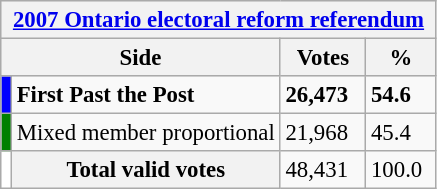<table class="wikitable" style="font-size: 95%; clear:both">
<tr style="background-color:#E9E9E9">
<th colspan=4><a href='#'>2007 Ontario electoral reform referendum</a></th>
</tr>
<tr style="background-color:#E9E9E9">
<th colspan=2 style="width: 130px">Side</th>
<th style="width: 50px">Votes</th>
<th style="width: 40px">%</th>
</tr>
<tr>
<td bgcolor="blue"></td>
<td><strong>First Past the Post</strong></td>
<td><strong>26,473</strong></td>
<td><strong>54.6</strong></td>
</tr>
<tr>
<td bgcolor="green"></td>
<td>Mixed member proportional</td>
<td>21,968</td>
<td>45.4</td>
</tr>
<tr>
<td bgcolor="white"></td>
<th>Total valid votes</th>
<td>48,431</td>
<td>100.0</td>
</tr>
</table>
